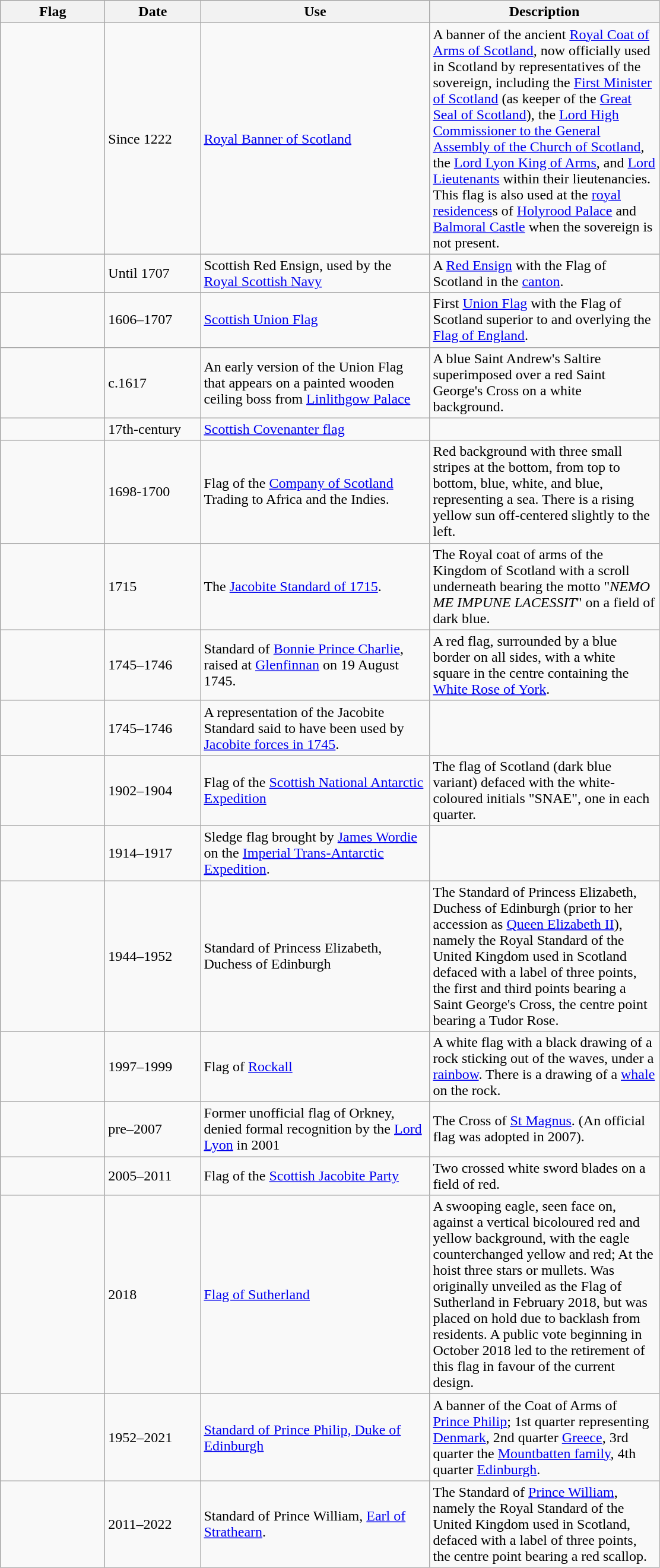<table class="wikitable">
<tr style="background:#efefef;">
<th style="width:110px;">Flag</th>
<th style="width:100px;">Date</th>
<th style="width:250px;">Use</th>
<th style="width:250px;">Description</th>
</tr>
<tr>
<td></td>
<td>Since 1222</td>
<td><a href='#'>Royal Banner of Scotland</a></td>
<td>A banner of the ancient <a href='#'>Royal Coat of Arms of Scotland</a>, now officially used in Scotland by representatives of the sovereign, including the <a href='#'>First Minister of Scotland</a> (as keeper of the <a href='#'>Great Seal of Scotland</a>), the <a href='#'>Lord High Commissioner to the General Assembly of the Church of Scotland</a>, the <a href='#'>Lord Lyon King of Arms</a>, and <a href='#'>Lord Lieutenants</a> within their lieutenancies. This flag is also used at the <a href='#'>royal residences</a>s of <a href='#'>Holyrood Palace</a> and <a href='#'>Balmoral Castle</a> when the sovereign is not present.</td>
</tr>
<tr>
<td></td>
<td>Until 1707</td>
<td>Scottish Red Ensign, used by the <a href='#'>Royal Scottish Navy</a></td>
<td>A <a href='#'>Red Ensign</a> with the Flag of Scotland in the <a href='#'>canton</a>.</td>
</tr>
<tr>
<td></td>
<td>1606–1707</td>
<td><a href='#'>Scottish Union Flag</a></td>
<td>First <a href='#'>Union Flag</a> with the Flag of Scotland superior to and overlying the <a href='#'>Flag of England</a>.</td>
</tr>
<tr>
<td></td>
<td>c.1617</td>
<td>An early version of the Union Flag that appears on a painted wooden ceiling boss from <a href='#'>Linlithgow Palace</a></td>
<td>A blue Saint Andrew's Saltire superimposed over a red Saint George's Cross on a white background.</td>
</tr>
<tr>
<td></td>
<td>17th-century</td>
<td><a href='#'>Scottish Covenanter flag</a></td>
<td></td>
</tr>
<tr>
<td></td>
<td>1698-1700</td>
<td>Flag of the <a href='#'>Company of Scotland</a> Trading to Africa and the Indies.</td>
<td>Red background with three small stripes at the bottom, from top to bottom, blue, white, and blue, representing a sea. There is a rising yellow sun off-centered slightly to the left.</td>
</tr>
<tr>
<td></td>
<td>1715</td>
<td>The <a href='#'>Jacobite Standard of 1715</a>.</td>
<td>The Royal coat of arms of the Kingdom of Scotland with a scroll underneath bearing the motto "<em>NEMO ME IMPUNE LACESSIT</em>" on a field of dark blue.</td>
</tr>
<tr>
<td></td>
<td>1745–1746</td>
<td>Standard of <a href='#'>Bonnie Prince Charlie</a>, raised at <a href='#'>Glenfinnan</a> on 19 August 1745.</td>
<td>A red flag, surrounded by a blue border on all sides, with a white square in the centre containing the <a href='#'>White Rose of York</a>.</td>
</tr>
<tr>
<td></td>
<td>1745–1746</td>
<td>A representation of the Jacobite Standard said to have been used by <a href='#'>Jacobite forces in 1745</a>.</td>
<td></td>
</tr>
<tr>
<td></td>
<td>1902–1904</td>
<td>Flag of the <a href='#'>Scottish National Antarctic Expedition</a></td>
<td>The flag of Scotland (dark blue variant) defaced with the white-coloured initials "SNAE", one in each quarter.</td>
</tr>
<tr>
<td></td>
<td>1914–1917</td>
<td>Sledge flag brought by <a href='#'>James Wordie</a> on the <a href='#'>Imperial Trans-Antarctic Expedition</a>.</td>
<td></td>
</tr>
<tr>
<td></td>
<td>1944–1952</td>
<td>Standard of Princess Elizabeth, Duchess of Edinburgh</td>
<td>The Standard of Princess Elizabeth, Duchess of Edinburgh (prior to her accession as <a href='#'>Queen Elizabeth II</a>), namely the Royal Standard of the United Kingdom used in Scotland defaced with a label of three points, the first and third points bearing a Saint George's Cross, the centre point bearing a Tudor Rose.</td>
</tr>
<tr>
<td></td>
<td>1997–1999</td>
<td>Flag of <a href='#'>Rockall</a></td>
<td>A white flag with a black drawing of a rock sticking out of the waves, under a <a href='#'>rainbow</a>. There is a drawing of a <a href='#'>whale</a> on the rock.</td>
</tr>
<tr>
<td></td>
<td>pre–2007</td>
<td>Former unofficial flag of Orkney, denied formal recognition by the <a href='#'>Lord Lyon</a> in 2001</td>
<td>The Cross of <a href='#'>St Magnus</a>. (An official flag was adopted in 2007).</td>
</tr>
<tr>
<td></td>
<td>2005–2011</td>
<td>Flag of the <a href='#'>Scottish Jacobite Party</a></td>
<td>Two crossed white sword blades on a field of red.</td>
</tr>
<tr>
<td></td>
<td>2018</td>
<td><a href='#'>Flag of Sutherland</a></td>
<td>A swooping eagle, seen face on, against a vertical bicoloured red and yellow background, with the eagle counterchanged yellow and red; At the hoist three stars or mullets.  Was originally unveiled as the Flag of Sutherland in February 2018, but was placed on hold due to backlash from residents. A public vote beginning in October 2018 led to the retirement of this flag in favour of the current design.</td>
</tr>
<tr>
<td></td>
<td>1952–2021</td>
<td><a href='#'>Standard of Prince Philip, Duke of Edinburgh</a></td>
<td>A banner of the Coat of Arms of <a href='#'>Prince Philip</a>; 1st quarter representing <a href='#'>Denmark</a>, 2nd quarter <a href='#'>Greece</a>, 3rd quarter the <a href='#'>Mountbatten family</a>, 4th quarter <a href='#'>Edinburgh</a>.</td>
</tr>
<tr>
<td></td>
<td>2011–2022</td>
<td>Standard of Prince William, <a href='#'>Earl of Strathearn</a>.</td>
<td>The Standard of <a href='#'>Prince William</a>, namely the Royal Standard of the United Kingdom used in Scotland, defaced with a label of three points, the centre point bearing a red scallop.</td>
</tr>
</table>
